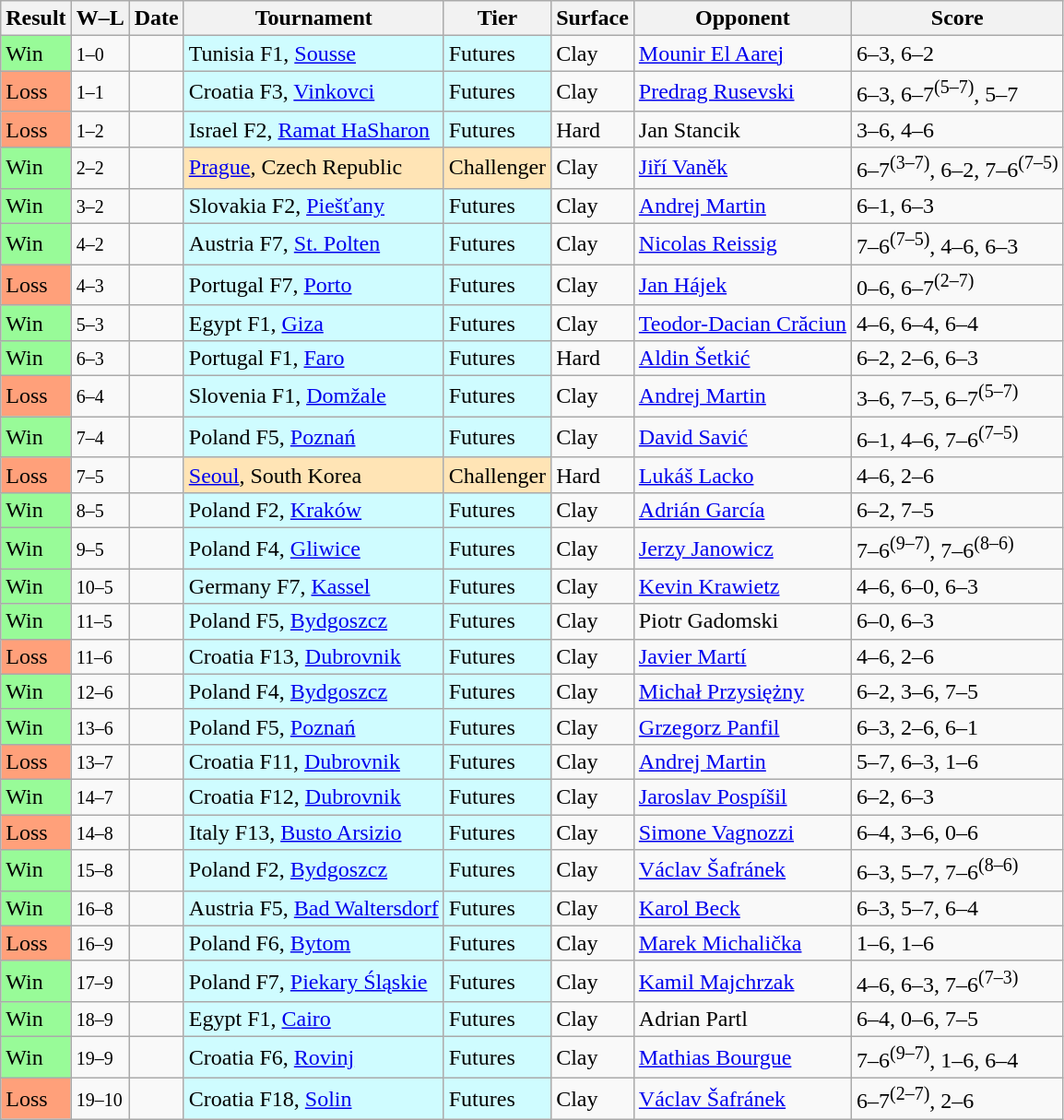<table class="sortable wikitable">
<tr>
<th>Result</th>
<th class="unsortable">W–L</th>
<th>Date</th>
<th>Tournament</th>
<th>Tier</th>
<th>Surface</th>
<th>Opponent</th>
<th class="unsortable">Score</th>
</tr>
<tr>
<td bgcolor=98fb98>Win</td>
<td><small>1–0</small></td>
<td></td>
<td bgcolor=cffcff>Tunisia F1, <a href='#'>Sousse</a></td>
<td bgcolor=cffcff>Futures</td>
<td>Clay</td>
<td> <a href='#'>Mounir El Aarej</a></td>
<td>6–3, 6–2</td>
</tr>
<tr>
<td bgcolor=ffa07a>Loss</td>
<td><small>1–1</small></td>
<td></td>
<td bgcolor=cffcff>Croatia F3, <a href='#'>Vinkovci</a></td>
<td bgcolor=cffcff>Futures</td>
<td>Clay</td>
<td> <a href='#'>Predrag Rusevski</a></td>
<td>6–3, 6–7<sup>(5–7)</sup>, 5–7</td>
</tr>
<tr>
<td bgcolor=ffa07a>Loss</td>
<td><small>1–2</small></td>
<td></td>
<td bgcolor=cffcff>Israel F2, <a href='#'>Ramat HaSharon</a></td>
<td bgcolor=cffcff>Futures</td>
<td>Hard</td>
<td> Jan Stancik</td>
<td>3–6, 4–6</td>
</tr>
<tr>
<td bgcolor=98fb98>Win</td>
<td><small>2–2</small></td>
<td></td>
<td bgcolor=moccasin><a href='#'>Prague</a>, Czech Republic</td>
<td bgcolor=moccasin>Challenger</td>
<td>Clay</td>
<td> <a href='#'>Jiří Vaněk</a></td>
<td>6–7<sup>(3–7)</sup>, 6–2, 7–6<sup>(7–5)</sup></td>
</tr>
<tr>
<td bgcolor=98fb98>Win</td>
<td><small>3–2</small></td>
<td></td>
<td bgcolor=cffcff>Slovakia F2, <a href='#'>Piešťany</a></td>
<td bgcolor=cffcff>Futures</td>
<td>Clay</td>
<td> <a href='#'>Andrej Martin</a></td>
<td>6–1, 6–3</td>
</tr>
<tr>
<td bgcolor=98fb98>Win</td>
<td><small>4–2</small></td>
<td></td>
<td bgcolor=cffcff>Austria F7, <a href='#'>St. Polten</a></td>
<td bgcolor=cffcff>Futures</td>
<td>Clay</td>
<td> <a href='#'>Nicolas Reissig</a></td>
<td>7–6<sup>(7–5)</sup>, 4–6, 6–3</td>
</tr>
<tr>
<td bgcolor=ffa07a>Loss</td>
<td><small>4–3</small></td>
<td></td>
<td bgcolor=cffcff>Portugal F7, <a href='#'>Porto</a></td>
<td bgcolor=cffcff>Futures</td>
<td>Clay</td>
<td> <a href='#'>Jan Hájek</a></td>
<td>0–6, 6–7<sup>(2–7)</sup></td>
</tr>
<tr>
<td bgcolor=98fb98>Win</td>
<td><small>5–3</small></td>
<td></td>
<td bgcolor=cffcff>Egypt F1, <a href='#'>Giza</a></td>
<td bgcolor=cffcff>Futures</td>
<td>Clay</td>
<td> <a href='#'>Teodor-Dacian Crăciun</a></td>
<td>4–6, 6–4, 6–4</td>
</tr>
<tr>
<td bgcolor=98fb98>Win</td>
<td><small>6–3</small></td>
<td></td>
<td bgcolor=cffcff>Portugal F1, <a href='#'>Faro</a></td>
<td bgcolor=cffcff>Futures</td>
<td>Hard</td>
<td> <a href='#'>Aldin Šetkić</a></td>
<td>6–2, 2–6, 6–3</td>
</tr>
<tr>
<td bgcolor=ffa07a>Loss</td>
<td><small>6–4</small></td>
<td></td>
<td bgcolor=cffcff>Slovenia F1, <a href='#'>Domžale</a></td>
<td bgcolor=cffcff>Futures</td>
<td>Clay</td>
<td> <a href='#'>Andrej Martin</a></td>
<td>3–6, 7–5, 6–7<sup>(5–7)</sup></td>
</tr>
<tr>
<td bgcolor=98fb98>Win</td>
<td><small>7–4</small></td>
<td></td>
<td bgcolor=cffcff>Poland F5, <a href='#'>Poznań</a></td>
<td bgcolor=cffcff>Futures</td>
<td>Clay</td>
<td> <a href='#'>David Savić</a></td>
<td>6–1, 4–6, 7–6<sup>(7–5)</sup></td>
</tr>
<tr>
<td bgcolor=ffa07a>Loss</td>
<td><small>7–5</small></td>
<td></td>
<td bgcolor=moccasin><a href='#'>Seoul</a>, South Korea</td>
<td bgcolor=moccasin>Challenger</td>
<td>Hard</td>
<td> <a href='#'>Lukáš Lacko</a></td>
<td>4–6, 2–6</td>
</tr>
<tr>
<td bgcolor=98fb98>Win</td>
<td><small>8–5</small></td>
<td></td>
<td bgcolor=cffcff>Poland F2, <a href='#'>Kraków</a></td>
<td bgcolor=cffcff>Futures</td>
<td>Clay</td>
<td> <a href='#'>Adrián García</a></td>
<td>6–2, 7–5</td>
</tr>
<tr>
<td bgcolor=98fb98>Win</td>
<td><small>9–5</small></td>
<td></td>
<td bgcolor=cffcff>Poland F4, <a href='#'>Gliwice</a></td>
<td bgcolor=cffcff>Futures</td>
<td>Clay</td>
<td> <a href='#'>Jerzy Janowicz</a></td>
<td>7–6<sup>(9–7)</sup>, 7–6<sup>(8–6)</sup></td>
</tr>
<tr>
<td bgcolor=98fb98>Win</td>
<td><small>10–5</small></td>
<td></td>
<td bgcolor=cffcff>Germany F7, <a href='#'>Kassel</a></td>
<td bgcolor=cffcff>Futures</td>
<td>Clay</td>
<td> <a href='#'>Kevin Krawietz</a></td>
<td>4–6, 6–0, 6–3</td>
</tr>
<tr>
<td bgcolor=98fb98>Win</td>
<td><small>11–5</small></td>
<td></td>
<td bgcolor=cffcff>Poland F5, <a href='#'>Bydgoszcz</a></td>
<td bgcolor=cffcff>Futures</td>
<td>Clay</td>
<td> Piotr Gadomski</td>
<td>6–0, 6–3</td>
</tr>
<tr>
<td bgcolor=ffa07a>Loss</td>
<td><small>11–6</small></td>
<td></td>
<td bgcolor=cffcff>Croatia F13, <a href='#'>Dubrovnik</a></td>
<td bgcolor=cffcff>Futures</td>
<td>Clay</td>
<td> <a href='#'>Javier Martí</a></td>
<td>4–6, 2–6</td>
</tr>
<tr>
<td bgcolor=98fb98>Win</td>
<td><small>12–6</small></td>
<td></td>
<td bgcolor=cffcff>Poland F4, <a href='#'>Bydgoszcz</a></td>
<td bgcolor=cffcff>Futures</td>
<td>Clay</td>
<td> <a href='#'>Michał Przysiężny</a></td>
<td>6–2, 3–6, 7–5</td>
</tr>
<tr>
<td bgcolor=98fb98>Win</td>
<td><small>13–6</small></td>
<td></td>
<td bgcolor=cffcff>Poland F5, <a href='#'>Poznań</a></td>
<td bgcolor=cffcff>Futures</td>
<td>Clay</td>
<td> <a href='#'>Grzegorz Panfil</a></td>
<td>6–3, 2–6, 6–1</td>
</tr>
<tr>
<td bgcolor=ffa07a>Loss</td>
<td><small>13–7</small></td>
<td></td>
<td bgcolor=cffcff>Croatia F11, <a href='#'>Dubrovnik</a></td>
<td bgcolor=cffcff>Futures</td>
<td>Clay</td>
<td> <a href='#'>Andrej Martin</a></td>
<td>5–7, 6–3, 1–6</td>
</tr>
<tr>
<td bgcolor=98fb98>Win</td>
<td><small>14–7</small></td>
<td></td>
<td bgcolor=cffcff>Croatia F12, <a href='#'>Dubrovnik</a></td>
<td bgcolor=cffcff>Futures</td>
<td>Clay</td>
<td> <a href='#'>Jaroslav Pospíšil</a></td>
<td>6–2, 6–3</td>
</tr>
<tr>
<td bgcolor=ffa07a>Loss</td>
<td><small>14–8</small></td>
<td></td>
<td bgcolor=cffcff>Italy F13, <a href='#'>Busto Arsizio</a></td>
<td bgcolor=cffcff>Futures</td>
<td>Clay</td>
<td> <a href='#'>Simone Vagnozzi</a></td>
<td>6–4, 3–6, 0–6</td>
</tr>
<tr>
<td bgcolor=98fb98>Win</td>
<td><small>15–8</small></td>
<td></td>
<td bgcolor=cffcff>Poland F2, <a href='#'>Bydgoszcz</a></td>
<td bgcolor=cffcff>Futures</td>
<td>Clay</td>
<td> <a href='#'>Václav Šafránek</a></td>
<td>6–3, 5–7, 7–6<sup>(8–6)</sup></td>
</tr>
<tr>
<td bgcolor=98fb98>Win</td>
<td><small>16–8</small></td>
<td></td>
<td bgcolor=cffcff>Austria F5, <a href='#'>Bad Waltersdorf</a></td>
<td bgcolor=cffcff>Futures</td>
<td>Clay</td>
<td> <a href='#'>Karol Beck</a></td>
<td>6–3, 5–7, 6–4</td>
</tr>
<tr>
<td bgcolor=ffa07a>Loss</td>
<td><small>16–9</small></td>
<td></td>
<td bgcolor=cffcff>Poland F6, <a href='#'>Bytom</a></td>
<td bgcolor=cffcff>Futures</td>
<td>Clay</td>
<td> <a href='#'>Marek Michalička</a></td>
<td>1–6, 1–6</td>
</tr>
<tr>
<td bgcolor=98fb98>Win</td>
<td><small>17–9</small></td>
<td></td>
<td bgcolor=cffcff>Poland F7, <a href='#'>Piekary Śląskie</a></td>
<td bgcolor=cffcff>Futures</td>
<td>Clay</td>
<td> <a href='#'>Kamil Majchrzak</a></td>
<td>4–6, 6–3, 7–6<sup>(7–3)</sup></td>
</tr>
<tr>
<td bgcolor=98fb98>Win</td>
<td><small>18–9</small></td>
<td></td>
<td bgcolor=cffcff>Egypt F1, <a href='#'>Cairo</a></td>
<td bgcolor=cffcff>Futures</td>
<td>Clay</td>
<td> Adrian Partl</td>
<td>6–4, 0–6, 7–5</td>
</tr>
<tr>
<td bgcolor=98fb98>Win</td>
<td><small>19–9</small></td>
<td></td>
<td bgcolor=cffcff>Croatia F6, <a href='#'>Rovinj</a></td>
<td bgcolor=cffcff>Futures</td>
<td>Clay</td>
<td> <a href='#'>Mathias Bourgue</a></td>
<td>7–6<sup>(9–7)</sup>, 1–6, 6–4</td>
</tr>
<tr>
<td bgcolor=ffa07a>Loss</td>
<td><small>19–10</small></td>
<td></td>
<td bgcolor=cffcff>Croatia F18, <a href='#'>Solin</a></td>
<td bgcolor=cffcff>Futures</td>
<td>Clay</td>
<td> <a href='#'>Václav Šafránek</a></td>
<td>6–7<sup>(2–7)</sup>, 2–6</td>
</tr>
</table>
